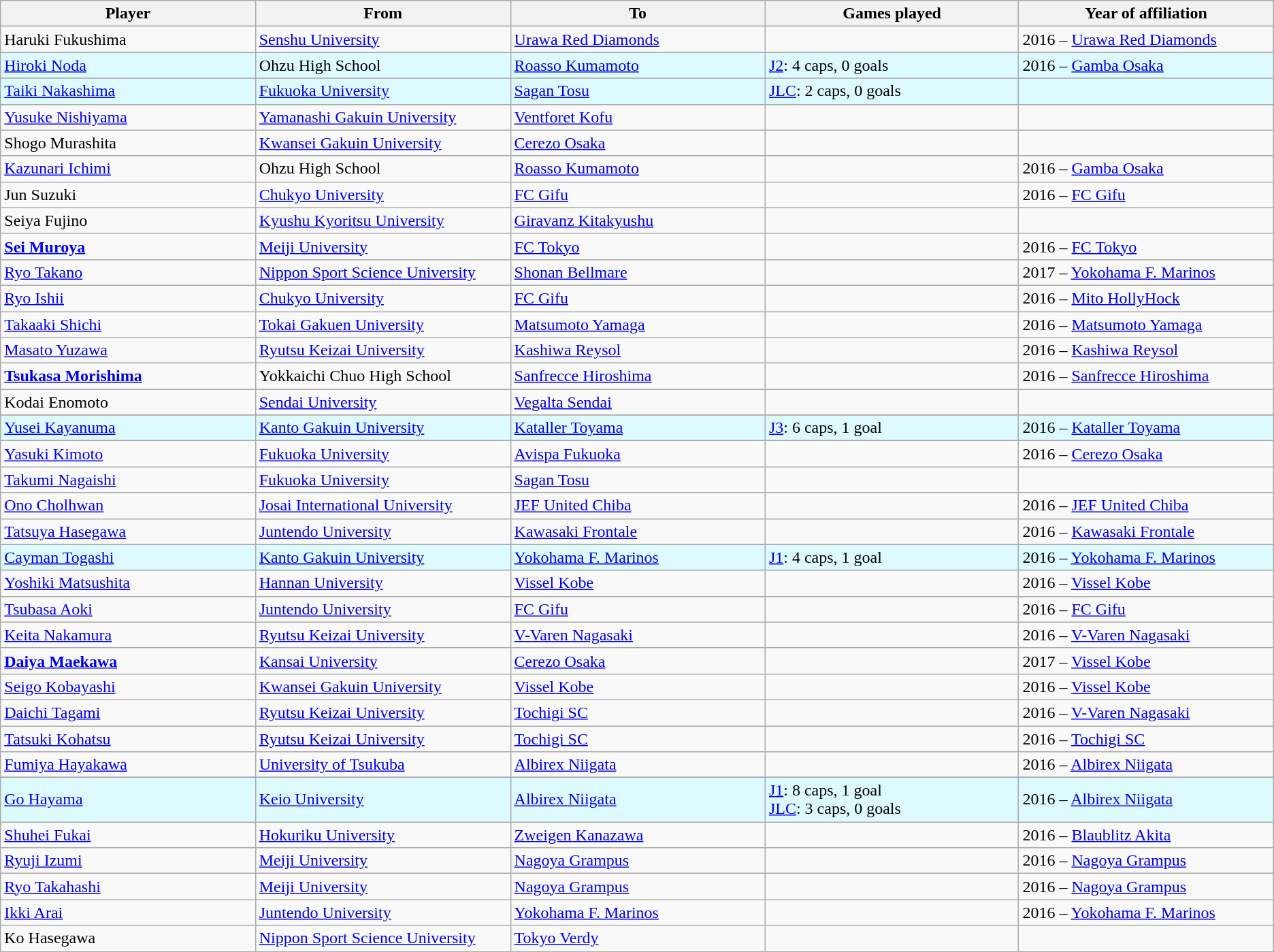<table class="wikitable sortable mw-collapsible" style="text-align:left;">
<tr>
<th width=250px>Player</th>
<th width=250px>From</th>
<th width=250px>To</th>
<th width=250px>Games played</th>
<th width=250px>Year of affiliation</th>
</tr>
<tr>
<td>Haruki Fukushima</td>
<td><a href='#'>Senshu University</a></td>
<td><a href='#'>Urawa Red Diamonds</a></td>
<td></td>
<td>2016 – <a href='#'>Urawa Red Diamonds</a></td>
</tr>
<tr>
</tr>
<tr style="background:#DDFBFF;">
<td><a href='#'>Hiroki Noda</a></td>
<td>Ohzu High School</td>
<td><a href='#'>Roasso Kumamoto</a></td>
<td><a href='#'>J2</a>: 4 caps, 0 goals</td>
<td>2016 – <a href='#'>Gamba Osaka</a></td>
</tr>
<tr>
</tr>
<tr style="background:#DDFBFF;">
<td><a href='#'>Taiki Nakashima</a></td>
<td><a href='#'>Fukuoka University</a></td>
<td><a href='#'>Sagan Tosu</a></td>
<td><a href='#'>JLC</a>: 2 caps, 0 goals</td>
<td></td>
</tr>
<tr>
<td><a href='#'>Yusuke Nishiyama</a></td>
<td><a href='#'>Yamanashi Gakuin University</a></td>
<td><a href='#'>Ventforet Kofu</a></td>
<td></td>
<td></td>
</tr>
<tr>
<td>Shogo Murashita</td>
<td><a href='#'>Kwansei Gakuin University</a></td>
<td><a href='#'>Cerezo Osaka</a></td>
<td></td>
<td></td>
</tr>
<tr>
<td><a href='#'>Kazunari Ichimi</a></td>
<td>Ohzu High School</td>
<td><a href='#'>Roasso Kumamoto</a></td>
<td></td>
<td>2016 – <a href='#'>Gamba Osaka</a></td>
</tr>
<tr>
<td>Jun Suzuki</td>
<td><a href='#'>Chukyo University</a></td>
<td><a href='#'>FC Gifu</a></td>
<td></td>
<td>2016 – <a href='#'>FC Gifu</a></td>
</tr>
<tr>
<td>Seiya Fujino</td>
<td><a href='#'>Kyushu Kyoritsu University</a></td>
<td><a href='#'>Giravanz Kitakyushu</a></td>
<td></td>
<td></td>
</tr>
<tr>
<td><strong><a href='#'>Sei Muroya</a></strong></td>
<td><a href='#'>Meiji University</a></td>
<td><a href='#'>FC Tokyo</a></td>
<td></td>
<td>2016 – <a href='#'>FC Tokyo</a></td>
</tr>
<tr>
<td><a href='#'>Ryo Takano</a></td>
<td><a href='#'>Nippon Sport Science University</a></td>
<td><a href='#'>Shonan Bellmare</a></td>
<td></td>
<td>2017 – <a href='#'>Yokohama F. Marinos</a></td>
</tr>
<tr>
<td><a href='#'>Ryo Ishii</a></td>
<td><a href='#'>Chukyo University</a></td>
<td><a href='#'>FC Gifu</a></td>
<td></td>
<td>2016 – <a href='#'>Mito HollyHock</a></td>
</tr>
<tr>
<td><a href='#'>Takaaki Shichi</a></td>
<td><a href='#'>Tokai Gakuen University</a></td>
<td><a href='#'>Matsumoto Yamaga</a></td>
<td></td>
<td>2016 – <a href='#'>Matsumoto Yamaga</a></td>
</tr>
<tr>
<td><a href='#'>Masato Yuzawa</a></td>
<td><a href='#'>Ryutsu Keizai University</a></td>
<td><a href='#'>Kashiwa Reysol</a></td>
<td></td>
<td>2016 – <a href='#'>Kashiwa Reysol</a></td>
</tr>
<tr>
<td><strong><a href='#'>Tsukasa Morishima</a></strong></td>
<td>Yokkaichi Chuo High School</td>
<td><a href='#'>Sanfrecce Hiroshima</a></td>
<td></td>
<td>2016 – <a href='#'>Sanfrecce Hiroshima</a></td>
</tr>
<tr>
<td>Kodai Enomoto</td>
<td><a href='#'>Sendai University</a></td>
<td><a href='#'>Vegalta Sendai</a></td>
<td></td>
<td></td>
</tr>
<tr>
</tr>
<tr style="background:#DDFBFF;">
<td><a href='#'>Yusei Kayanuma</a></td>
<td><a href='#'>Kanto Gakuin University</a></td>
<td><a href='#'>Kataller Toyama</a></td>
<td><a href='#'>J3</a>: 6 caps, 1 goal</td>
<td>2016 – <a href='#'>Kataller Toyama</a></td>
</tr>
<tr>
<td><a href='#'>Yasuki Kimoto</a></td>
<td><a href='#'>Fukuoka University</a></td>
<td><a href='#'>Avispa Fukuoka</a></td>
<td></td>
<td>2016 – <a href='#'>Cerezo Osaka</a></td>
</tr>
<tr>
<td><a href='#'>Takumi Nagaishi</a></td>
<td><a href='#'>Fukuoka University</a></td>
<td><a href='#'>Sagan Tosu</a></td>
<td></td>
<td></td>
</tr>
<tr>
<td><a href='#'>Ono Cholhwan</a></td>
<td><a href='#'>Josai International University</a></td>
<td><a href='#'>JEF United Chiba</a></td>
<td></td>
<td>2016 – <a href='#'>JEF United Chiba</a></td>
</tr>
<tr>
<td><a href='#'>Tatsuya Hasegawa</a></td>
<td><a href='#'>Juntendo University</a></td>
<td><a href='#'>Kawasaki Frontale</a></td>
<td></td>
<td>2016 – <a href='#'>Kawasaki Frontale</a></td>
</tr>
<tr>
</tr>
<tr style="background:#DDFBFF;">
<td><a href='#'>Cayman Togashi</a></td>
<td><a href='#'>Kanto Gakuin University</a></td>
<td><a href='#'>Yokohama F. Marinos</a></td>
<td><a href='#'>J1</a>: 4 caps, 1 goal</td>
<td>2016 – <a href='#'>Yokohama F. Marinos</a></td>
</tr>
<tr>
<td><a href='#'>Yoshiki Matsushita</a></td>
<td><a href='#'>Hannan University</a></td>
<td><a href='#'>Vissel Kobe</a></td>
<td></td>
<td>2016 – <a href='#'>Vissel Kobe</a></td>
</tr>
<tr>
<td><a href='#'>Tsubasa Aoki</a></td>
<td><a href='#'>Juntendo University</a></td>
<td><a href='#'>FC Gifu</a></td>
<td></td>
<td>2016 – <a href='#'>FC Gifu</a></td>
</tr>
<tr>
<td><a href='#'>Keita Nakamura</a></td>
<td><a href='#'>Ryutsu Keizai University</a></td>
<td><a href='#'>V-Varen Nagasaki</a></td>
<td></td>
<td>2016 – <a href='#'>V-Varen Nagasaki</a></td>
</tr>
<tr>
<td><strong><a href='#'>Daiya Maekawa</a></strong></td>
<td><a href='#'>Kansai University</a></td>
<td><a href='#'>Cerezo Osaka</a></td>
<td></td>
<td>2017 – <a href='#'>Vissel Kobe</a></td>
</tr>
<tr>
<td><a href='#'>Seigo Kobayashi</a></td>
<td><a href='#'>Kwansei Gakuin University</a></td>
<td><a href='#'>Vissel Kobe</a></td>
<td></td>
<td>2016 – <a href='#'>Vissel Kobe</a></td>
</tr>
<tr>
<td><a href='#'>Daichi Tagami</a></td>
<td><a href='#'>Ryutsu Keizai University</a></td>
<td><a href='#'>Tochigi SC</a></td>
<td></td>
<td>2016 – <a href='#'>V-Varen Nagasaki</a></td>
</tr>
<tr>
<td><a href='#'>Tatsuki Kohatsu</a></td>
<td><a href='#'>Ryutsu Keizai University</a></td>
<td><a href='#'>Tochigi SC</a></td>
<td></td>
<td>2016 – <a href='#'>Tochigi SC</a></td>
</tr>
<tr>
<td><a href='#'>Fumiya Hayakawa</a></td>
<td><a href='#'>University of Tsukuba</a></td>
<td><a href='#'>Albirex Niigata</a></td>
<td></td>
<td>2016 – <a href='#'>Albirex Niigata</a></td>
</tr>
<tr>
</tr>
<tr style="background:#DDFBFF;">
<td><a href='#'>Go Hayama</a></td>
<td><a href='#'>Keio University</a></td>
<td><a href='#'>Albirex Niigata</a></td>
<td><a href='#'>J1</a>: 8 caps, 1 goal<br><a href='#'>JLC</a>: 3 caps, 0 goals</td>
<td>2016 – <a href='#'>Albirex Niigata</a></td>
</tr>
<tr>
<td><a href='#'>Shuhei Fukai</a></td>
<td><a href='#'>Hokuriku University</a></td>
<td><a href='#'>Zweigen Kanazawa</a></td>
<td></td>
<td>2016 – <a href='#'>Blaublitz Akita</a></td>
</tr>
<tr>
<td><a href='#'>Ryuji Izumi</a></td>
<td><a href='#'>Meiji University</a></td>
<td><a href='#'>Nagoya Grampus</a></td>
<td></td>
<td>2016 – <a href='#'>Nagoya Grampus</a></td>
</tr>
<tr>
<td><a href='#'>Ryo Takahashi</a></td>
<td><a href='#'>Meiji University</a></td>
<td><a href='#'>Nagoya Grampus</a></td>
<td></td>
<td>2016 – <a href='#'>Nagoya Grampus</a></td>
</tr>
<tr>
<td><a href='#'>Ikki Arai</a></td>
<td><a href='#'>Juntendo University</a></td>
<td><a href='#'>Yokohama F. Marinos</a></td>
<td></td>
<td>2016 – <a href='#'>Yokohama F. Marinos</a></td>
</tr>
<tr>
<td>Ko Hasegawa</td>
<td><a href='#'>Nippon Sport Science University</a></td>
<td><a href='#'>Tokyo Verdy</a></td>
<td></td>
<td></td>
</tr>
</table>
